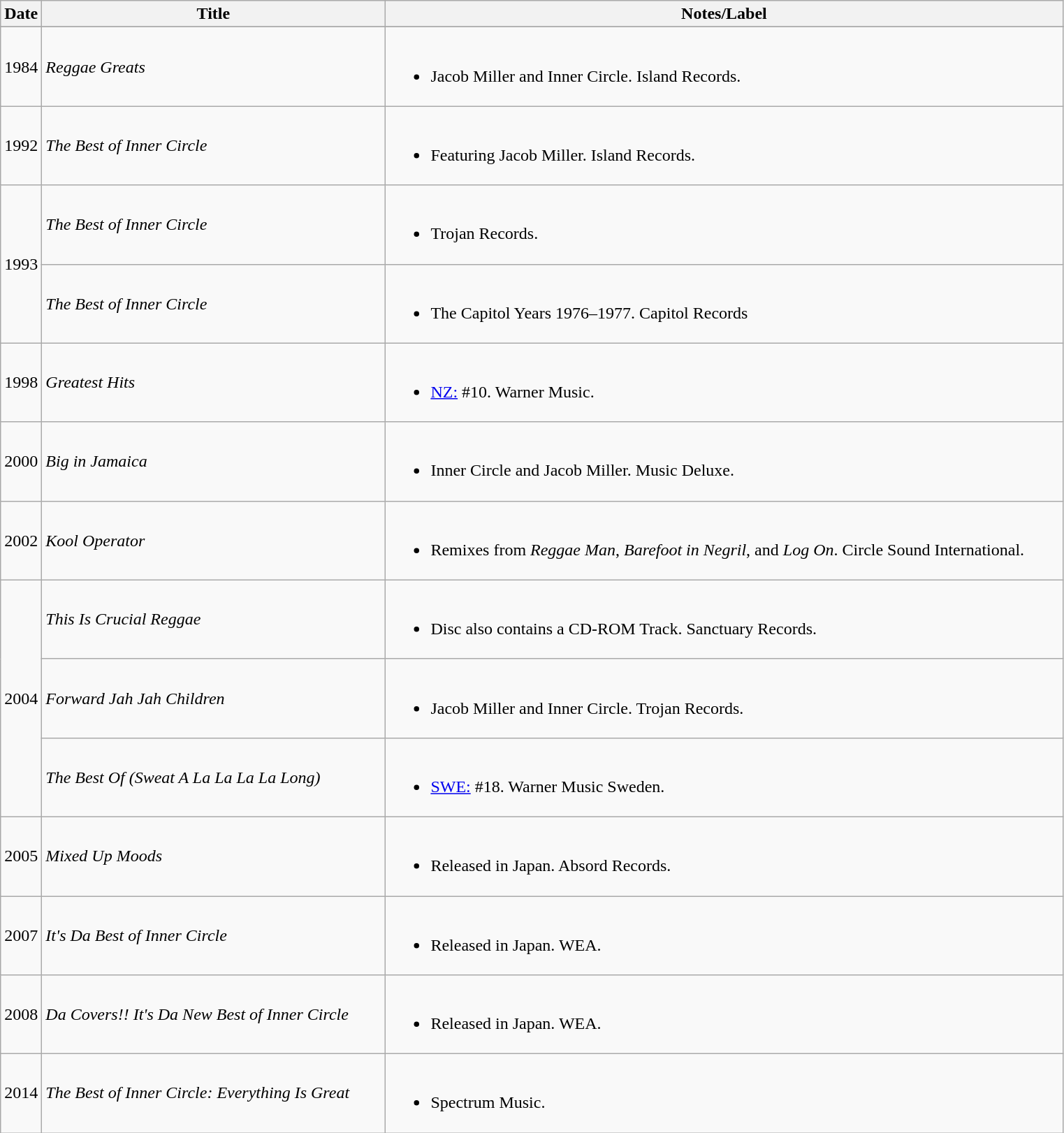<table class="wikitable plainrowheaders" style="text-align:left;">
<tr>
<th style="width:2em;">Date</th>
<th style="width:20em;">Title</th>
<th style="width:40em;">Notes/Label</th>
</tr>
<tr>
</tr>
<tr>
<td>1984</td>
<td><em>Reggae Greats</em></td>
<td><br><ul><li>Jacob Miller and Inner Circle. Island Records.</li></ul></td>
</tr>
<tr>
<td>1992</td>
<td><em>The Best of Inner Circle</em></td>
<td><br><ul><li>Featuring Jacob Miller. Island Records.</li></ul></td>
</tr>
<tr>
<td rowspan="2">1993</td>
<td><em>The Best of Inner Circle</em></td>
<td><br><ul><li>Trojan Records.</li></ul></td>
</tr>
<tr>
<td><em>The Best of Inner Circle</em></td>
<td><br><ul><li>The Capitol Years 1976–1977. Capitol Records</li></ul></td>
</tr>
<tr>
<td>1998</td>
<td><em>Greatest Hits</em></td>
<td><br><ul><li><a href='#'>NZ:</a> #10. Warner Music.</li></ul></td>
</tr>
<tr>
<td>2000</td>
<td><em>Big in Jamaica</em></td>
<td><br><ul><li>Inner Circle and Jacob Miller. Music Deluxe.</li></ul></td>
</tr>
<tr>
<td>2002</td>
<td><em>Kool Operator</em></td>
<td><br><ul><li>Remixes from <em>Reggae Man</em>, <em>Barefoot in Negril</em>, and <em>Log On</em>. Circle Sound International.</li></ul></td>
</tr>
<tr>
<td rowspan="3">2004</td>
<td><em>This Is Crucial Reggae</em></td>
<td><br><ul><li>Disc also contains a CD-ROM Track. Sanctuary Records.</li></ul></td>
</tr>
<tr>
<td><em>Forward Jah Jah Children</em></td>
<td><br><ul><li>Jacob Miller and Inner Circle. Trojan Records.</li></ul></td>
</tr>
<tr>
<td><em>The Best Of (Sweat A La La La La Long)</em></td>
<td><br><ul><li><a href='#'>SWE:</a> #18. Warner Music Sweden.</li></ul></td>
</tr>
<tr>
<td>2005</td>
<td><em>Mixed Up Moods</em></td>
<td><br><ul><li>Released in Japan. Absord Records.</li></ul></td>
</tr>
<tr>
<td>2007</td>
<td><em>It's Da Best of Inner Circle</em></td>
<td><br><ul><li>Released in Japan. WEA.</li></ul></td>
</tr>
<tr>
<td>2008</td>
<td><em>Da Covers!! It's Da New Best of Inner Circle</em></td>
<td><br><ul><li>Released in Japan. WEA.</li></ul></td>
</tr>
<tr>
<td>2014</td>
<td><em>The Best of Inner Circle: Everything Is Great</em></td>
<td><br><ul><li>Spectrum Music.</li></ul></td>
</tr>
</table>
